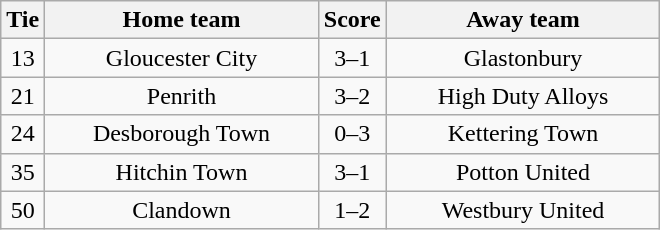<table class="wikitable" style="text-align:center;">
<tr>
<th width=20>Tie</th>
<th width=175>Home team</th>
<th width=20>Score</th>
<th width=175>Away team</th>
</tr>
<tr>
<td>13</td>
<td>Gloucester City</td>
<td>3–1</td>
<td>Glastonbury</td>
</tr>
<tr>
<td>21</td>
<td>Penrith</td>
<td>3–2</td>
<td>High Duty Alloys</td>
</tr>
<tr>
<td>24</td>
<td>Desborough Town</td>
<td>0–3</td>
<td>Kettering Town</td>
</tr>
<tr>
<td>35</td>
<td>Hitchin Town</td>
<td>3–1</td>
<td>Potton United</td>
</tr>
<tr>
<td>50</td>
<td>Clandown</td>
<td>1–2</td>
<td>Westbury United</td>
</tr>
</table>
